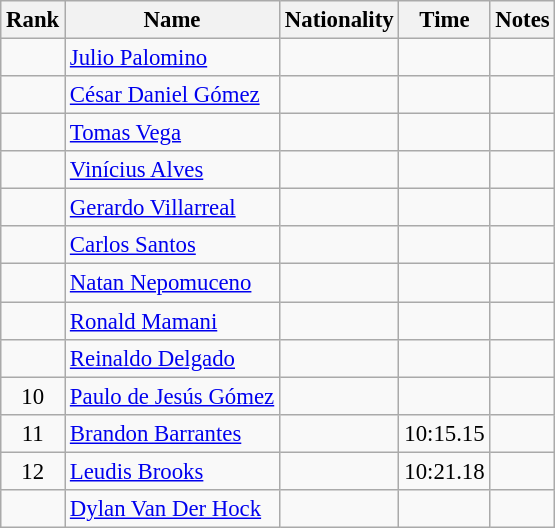<table class="wikitable sortable" style="text-align:center;font-size:95%">
<tr>
<th>Rank</th>
<th>Name</th>
<th>Nationality</th>
<th>Time</th>
<th>Notes</th>
</tr>
<tr>
<td></td>
<td align=left><a href='#'>Julio Palomino</a></td>
<td align=left></td>
<td></td>
<td></td>
</tr>
<tr>
<td></td>
<td align=left><a href='#'>César Daniel Gómez</a></td>
<td align=left></td>
<td></td>
<td></td>
</tr>
<tr>
<td></td>
<td align=left><a href='#'>Tomas Vega</a></td>
<td align=left></td>
<td></td>
<td></td>
</tr>
<tr>
<td></td>
<td align=left><a href='#'>Vinícius Alves</a></td>
<td align=left></td>
<td></td>
<td></td>
</tr>
<tr>
<td></td>
<td align=left><a href='#'>Gerardo Villarreal</a></td>
<td align=left></td>
<td></td>
<td></td>
</tr>
<tr>
<td></td>
<td align=left><a href='#'>Carlos Santos</a></td>
<td align=left></td>
<td></td>
<td></td>
</tr>
<tr>
<td></td>
<td align=left><a href='#'>Natan Nepomuceno</a></td>
<td align=left></td>
<td></td>
<td></td>
</tr>
<tr>
<td></td>
<td align=left><a href='#'>Ronald Mamani</a></td>
<td align=left></td>
<td></td>
<td></td>
</tr>
<tr>
<td></td>
<td align=left><a href='#'>Reinaldo Delgado</a></td>
<td align=left></td>
<td></td>
<td></td>
</tr>
<tr>
<td>10</td>
<td align=left><a href='#'>Paulo de Jesús Gómez</a></td>
<td align=left></td>
<td></td>
<td></td>
</tr>
<tr>
<td>11</td>
<td align=left><a href='#'>Brandon Barrantes</a></td>
<td align=left></td>
<td>10:15.15</td>
<td></td>
</tr>
<tr>
<td>12</td>
<td align=left><a href='#'>Leudis Brooks</a></td>
<td align=left></td>
<td>10:21.18</td>
<td></td>
</tr>
<tr>
<td></td>
<td align=left><a href='#'>Dylan Van Der Hock</a></td>
<td align=left></td>
<td></td>
<td></td>
</tr>
</table>
